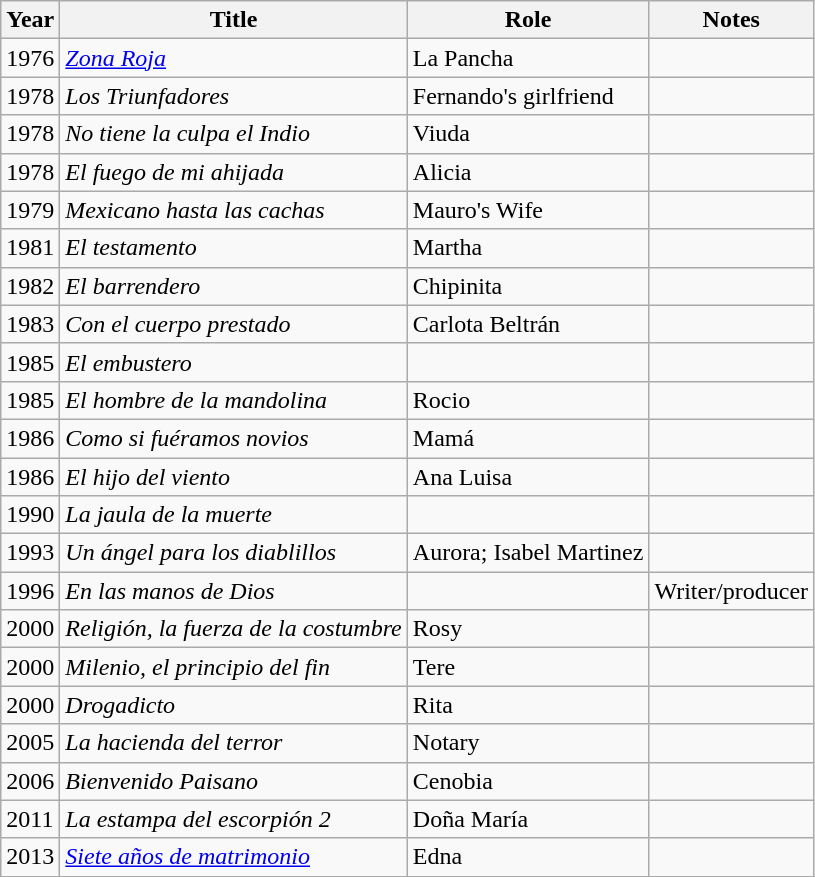<table class="wikitable sortable plainrowheaders">
<tr>
<th>Year</th>
<th>Title</th>
<th>Role</th>
<th class="unsortable">Notes</th>
</tr>
<tr>
<td>1976</td>
<td><em><a href='#'>Zona Roja</a></em></td>
<td>La Pancha</td>
<td></td>
</tr>
<tr>
<td>1978</td>
<td><em>Los Triunfadores</em></td>
<td>Fernando's girlfriend</td>
<td></td>
</tr>
<tr>
<td>1978</td>
<td><em>No tiene la culpa el Indio</em></td>
<td>Viuda</td>
<td></td>
</tr>
<tr>
<td>1978</td>
<td><em>El fuego de mi ahijada</em></td>
<td>Alicia</td>
<td></td>
</tr>
<tr>
<td>1979</td>
<td><em>Mexicano hasta las cachas</em></td>
<td>Mauro's Wife</td>
<td></td>
</tr>
<tr>
<td>1981</td>
<td><em>El testamento</em></td>
<td>Martha</td>
<td></td>
</tr>
<tr>
<td>1982</td>
<td><em>El barrendero</em></td>
<td>Chipinita</td>
<td></td>
</tr>
<tr>
<td>1983</td>
<td><em>Con el cuerpo prestado</em></td>
<td>Carlota Beltrán</td>
<td></td>
</tr>
<tr>
<td>1985</td>
<td><em>El embustero</em></td>
<td></td>
<td></td>
</tr>
<tr>
<td>1985</td>
<td><em>El hombre de la mandolina</em></td>
<td>Rocio</td>
<td></td>
</tr>
<tr>
<td>1986</td>
<td><em>Como si fuéramos novios</em></td>
<td>Mamá</td>
<td></td>
</tr>
<tr>
<td>1986</td>
<td><em>El hijo del viento</em></td>
<td>Ana Luisa</td>
<td></td>
</tr>
<tr>
<td>1990</td>
<td><em>La jaula de la muerte</em></td>
<td></td>
<td></td>
</tr>
<tr>
<td>1993</td>
<td><em>Un ángel para los diablillos</em></td>
<td>Aurora; Isabel Martinez</td>
<td></td>
</tr>
<tr>
<td>1996</td>
<td><em>En las manos de Dios</em></td>
<td></td>
<td>Writer/producer</td>
</tr>
<tr>
<td>2000</td>
<td><em>Religión, la fuerza de la costumbre</em></td>
<td>Rosy</td>
<td></td>
</tr>
<tr>
<td>2000</td>
<td><em>Milenio, el principio del fin</em></td>
<td>Tere</td>
<td></td>
</tr>
<tr>
<td>2000</td>
<td><em>Drogadicto</em></td>
<td>Rita</td>
<td></td>
</tr>
<tr>
<td>2005</td>
<td><em>La hacienda del terror</em></td>
<td>Notary</td>
<td></td>
</tr>
<tr>
<td>2006</td>
<td><em>Bienvenido Paisano</em></td>
<td>Cenobia</td>
<td></td>
</tr>
<tr>
<td>2011</td>
<td><em>La estampa del escorpión 2</em></td>
<td>Doña María</td>
<td></td>
</tr>
<tr>
<td>2013</td>
<td><em><a href='#'>Siete años de matrimonio</a></em></td>
<td>Edna</td>
<td></td>
</tr>
<tr>
</tr>
</table>
